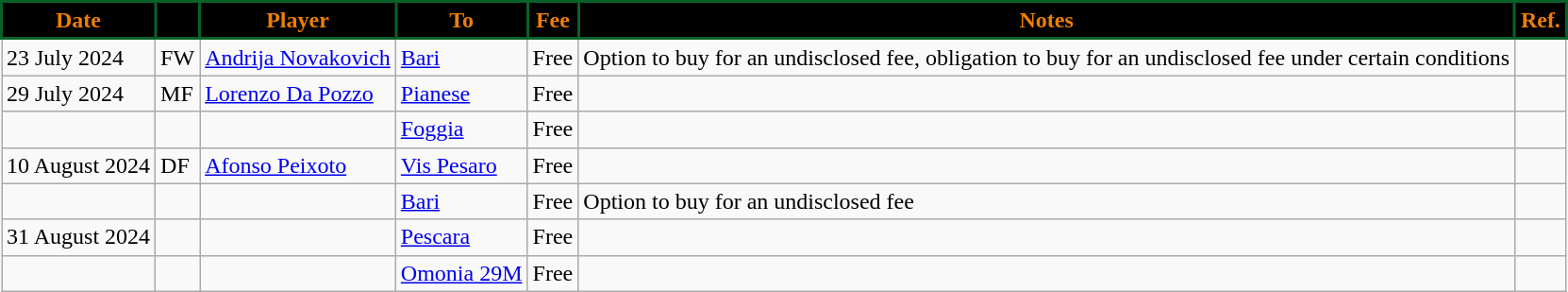<table class="wikitable plainrowheaders">
<tr>
<th style="background:black;color:#ed7f02;border:2px solid #076128">Date</th>
<th style="background:black;color:#ed7f02;border:2px solid #076128"></th>
<th style="background:black;color:#ed7f02;border:2px solid #076128">Player</th>
<th style="background:black;color:#ed7f02;border:2px solid #076128">To</th>
<th style="background:black;color:#ed7f02;border:2px solid #076128">Fee</th>
<th style="background:black;color:#ed7f02;border:2px solid #076128">Notes</th>
<th style="background:black;color:#ed7f02;border:2px solid #076128">Ref.</th>
</tr>
<tr>
<td>23 July 2024</td>
<td>FW</td>
<td> <a href='#'>Andrija Novakovich</a></td>
<td> <a href='#'>Bari</a></td>
<td>Free</td>
<td>Option to buy for an undisclosed fee, obligation to buy for an undisclosed fee under certain conditions</td>
<td></td>
</tr>
<tr>
<td>29 July 2024</td>
<td>MF</td>
<td> <a href='#'>Lorenzo Da Pozzo</a></td>
<td> <a href='#'>Pianese</a></td>
<td>Free</td>
<td></td>
<td></td>
</tr>
<tr>
<td></td>
<td></td>
<td></td>
<td> <a href='#'>Foggia</a></td>
<td>Free</td>
<td></td>
<td></td>
</tr>
<tr>
<td>10 August 2024</td>
<td>DF</td>
<td> <a href='#'>Afonso Peixoto</a></td>
<td> <a href='#'>Vis Pesaro</a></td>
<td>Free</td>
<td></td>
<td></td>
</tr>
<tr>
<td></td>
<td></td>
<td></td>
<td> <a href='#'>Bari</a></td>
<td>Free</td>
<td>Option to buy for an undisclosed fee</td>
<td></td>
</tr>
<tr>
<td>31 August 2024</td>
<td></td>
<td></td>
<td> <a href='#'>Pescara</a></td>
<td>Free</td>
<td></td>
<td></td>
</tr>
<tr>
<td></td>
<td></td>
<td></td>
<td> <a href='#'>Omonia 29M</a></td>
<td>Free</td>
<td></td>
<td></td>
</tr>
</table>
